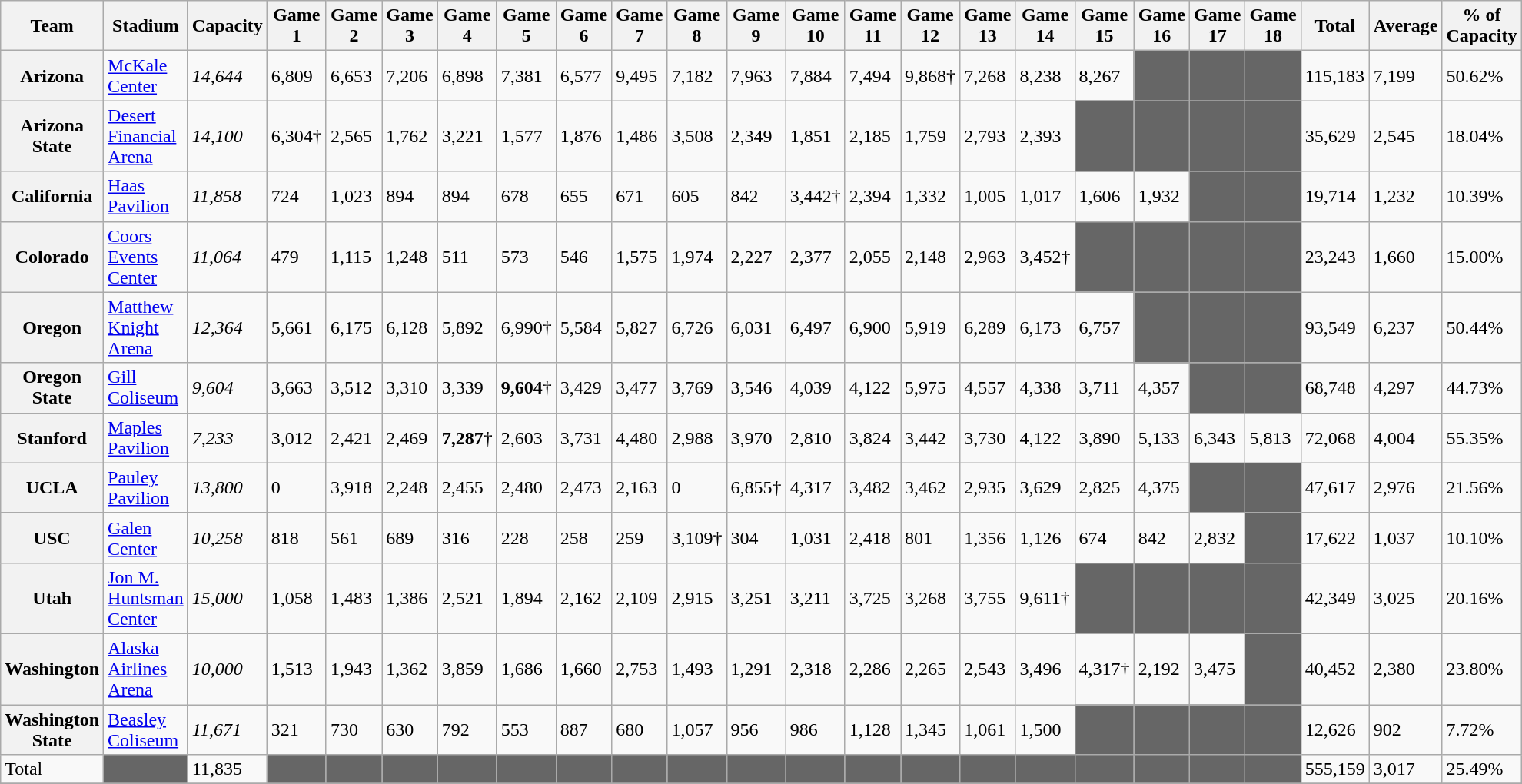<table class="wikitable">
<tr>
<th>Team</th>
<th>Stadium</th>
<th>Capacity</th>
<th>Game 1</th>
<th>Game 2</th>
<th>Game 3</th>
<th>Game 4</th>
<th>Game 5</th>
<th>Game 6</th>
<th>Game 7</th>
<th>Game 8</th>
<th>Game 9</th>
<th>Game 10</th>
<th>Game 11</th>
<th>Game 12</th>
<th>Game 13</th>
<th>Game 14</th>
<th>Game 15</th>
<th>Game 16</th>
<th>Game 17</th>
<th>Game 18</th>
<th>Total</th>
<th>Average</th>
<th>% of Capacity</th>
</tr>
<tr>
<th style=>Arizona</th>
<td><a href='#'>McKale Center</a></td>
<td><em>14,644</em></td>
<td>6,809</td>
<td>6,653</td>
<td>7,206</td>
<td>6,898</td>
<td>7,381</td>
<td>6,577</td>
<td>9,495</td>
<td>7,182</td>
<td>7,963</td>
<td>7,884</td>
<td>7,494</td>
<td>9,868†</td>
<td>7,268</td>
<td>8,238</td>
<td>8,267</td>
<td style="background:#666666;"></td>
<td style="background:#666666;"></td>
<td style="background:#666666;"></td>
<td>115,183</td>
<td>7,199</td>
<td>50.62%</td>
</tr>
<tr>
<th style=>Arizona State</th>
<td><a href='#'>Desert Financial Arena</a></td>
<td><em>14,100</em></td>
<td>6,304†</td>
<td>2,565</td>
<td>1,762</td>
<td>3,221</td>
<td>1,577</td>
<td>1,876</td>
<td>1,486</td>
<td>3,508</td>
<td>2,349</td>
<td>1,851</td>
<td>2,185</td>
<td>1,759</td>
<td>2,793</td>
<td>2,393</td>
<td style="background:#666666;"></td>
<td style="background:#666666;"></td>
<td style="background:#666666;"></td>
<td style="background:#666666;"></td>
<td>35,629</td>
<td>2,545</td>
<td>18.04%</td>
</tr>
<tr>
<th style=>California</th>
<td><a href='#'>Haas Pavilion</a></td>
<td><em>11,858</em></td>
<td>724</td>
<td>1,023</td>
<td>894</td>
<td>894</td>
<td>678</td>
<td>655</td>
<td>671</td>
<td>605</td>
<td>842</td>
<td>3,442†</td>
<td>2,394</td>
<td>1,332</td>
<td>1,005</td>
<td>1,017</td>
<td>1,606</td>
<td>1,932</td>
<td style="background:#666666;"></td>
<td style="background:#666666;"></td>
<td>19,714</td>
<td>1,232</td>
<td>10.39%</td>
</tr>
<tr>
<th style=>Colorado</th>
<td><a href='#'>Coors Events Center</a></td>
<td><em>11,064</em></td>
<td>479</td>
<td>1,115</td>
<td>1,248</td>
<td>511</td>
<td>573</td>
<td>546</td>
<td>1,575</td>
<td>1,974</td>
<td>2,227</td>
<td>2,377</td>
<td>2,055</td>
<td>2,148</td>
<td>2,963</td>
<td>3,452†</td>
<td style="background:#666666;"></td>
<td style="background:#666666;"></td>
<td style="background:#666666;"></td>
<td style="background:#666666;"></td>
<td>23,243</td>
<td>1,660</td>
<td>15.00%</td>
</tr>
<tr>
<th style=>Oregon</th>
<td><a href='#'>Matthew Knight Arena</a></td>
<td><em>12,364</em></td>
<td>5,661</td>
<td>6,175</td>
<td>6,128</td>
<td>5,892</td>
<td>6,990†</td>
<td>5,584</td>
<td>5,827</td>
<td>6,726</td>
<td>6,031</td>
<td>6,497</td>
<td>6,900</td>
<td>5,919</td>
<td>6,289</td>
<td>6,173</td>
<td>6,757</td>
<td style="background:#666666;"></td>
<td style="background:#666666;"></td>
<td style="background:#666666;"></td>
<td>93,549</td>
<td>6,237</td>
<td>50.44%</td>
</tr>
<tr>
<th style=>Oregon State</th>
<td><a href='#'>Gill Coliseum</a></td>
<td><em>9,604</em></td>
<td>3,663</td>
<td>3,512</td>
<td>3,310</td>
<td>3,339</td>
<td><strong>9,604</strong>†</td>
<td>3,429</td>
<td>3,477</td>
<td>3,769</td>
<td>3,546</td>
<td>4,039</td>
<td>4,122</td>
<td>5,975</td>
<td>4,557</td>
<td>4,338</td>
<td>3,711</td>
<td>4,357</td>
<td style="background:#666666;"></td>
<td style="background:#666666;"></td>
<td>68,748</td>
<td>4,297</td>
<td>44.73%</td>
</tr>
<tr>
<th style=>Stanford</th>
<td><a href='#'>Maples Pavilion</a></td>
<td><em>7,233</em></td>
<td>3,012</td>
<td>2,421</td>
<td>2,469</td>
<td><strong>7,287</strong>†</td>
<td>2,603</td>
<td>3,731</td>
<td>4,480</td>
<td>2,988</td>
<td>3,970</td>
<td>2,810</td>
<td>3,824</td>
<td>3,442</td>
<td>3,730</td>
<td>4,122</td>
<td>3,890</td>
<td>5,133</td>
<td>6,343</td>
<td>5,813</td>
<td>72,068</td>
<td>4,004</td>
<td>55.35%</td>
</tr>
<tr>
<th style=>UCLA</th>
<td><a href='#'>Pauley Pavilion</a></td>
<td><em>13,800</em></td>
<td>0</td>
<td>3,918</td>
<td>2,248</td>
<td>2,455</td>
<td>2,480</td>
<td>2,473</td>
<td>2,163</td>
<td>0</td>
<td>6,855†</td>
<td>4,317</td>
<td>3,482</td>
<td>3,462</td>
<td>2,935</td>
<td>3,629</td>
<td>2,825</td>
<td>4,375</td>
<td style="background:#666666;"></td>
<td style="background:#666666;"></td>
<td>47,617</td>
<td>2,976</td>
<td>21.56%</td>
</tr>
<tr>
<th style=>USC</th>
<td><a href='#'>Galen Center</a></td>
<td><em>10,258</em></td>
<td>818</td>
<td>561</td>
<td>689</td>
<td>316</td>
<td>228</td>
<td>258</td>
<td>259</td>
<td>3,109†</td>
<td>304</td>
<td>1,031</td>
<td>2,418</td>
<td>801</td>
<td>1,356</td>
<td>1,126</td>
<td>674</td>
<td>842</td>
<td>2,832</td>
<td style="background:#666666;"></td>
<td>17,622</td>
<td>1,037</td>
<td>10.10%</td>
</tr>
<tr>
<th style=>Utah</th>
<td><a href='#'>Jon M. Huntsman Center</a></td>
<td><em>15,000</em></td>
<td>1,058</td>
<td>1,483</td>
<td>1,386</td>
<td>2,521</td>
<td>1,894</td>
<td>2,162</td>
<td>2,109</td>
<td>2,915</td>
<td>3,251</td>
<td>3,211</td>
<td>3,725</td>
<td>3,268</td>
<td>3,755</td>
<td>9,611†</td>
<td style="background:#666666;"></td>
<td style="background:#666666;"></td>
<td style="background:#666666;"></td>
<td style="background:#666666;"></td>
<td>42,349</td>
<td>3,025</td>
<td>20.16%</td>
</tr>
<tr>
<th style=>Washington</th>
<td><a href='#'>Alaska Airlines Arena</a></td>
<td><em>10,000</em></td>
<td>1,513</td>
<td>1,943</td>
<td>1,362</td>
<td>3,859</td>
<td>1,686</td>
<td>1,660</td>
<td>2,753</td>
<td>1,493</td>
<td>1,291</td>
<td>2,318</td>
<td>2,286</td>
<td>2,265</td>
<td>2,543</td>
<td>3,496</td>
<td>4,317†</td>
<td>2,192</td>
<td>3,475</td>
<td style="background:#666666;"></td>
<td>40,452</td>
<td>2,380</td>
<td>23.80%</td>
</tr>
<tr>
<th style=>Washington State</th>
<td><a href='#'>Beasley Coliseum</a></td>
<td><em>11,671</em></td>
<td>321</td>
<td>730</td>
<td>630</td>
<td>792</td>
<td>553</td>
<td>887</td>
<td>680</td>
<td>1,057</td>
<td>956</td>
<td>986</td>
<td>1,128</td>
<td>1,345</td>
<td>1,061</td>
<td>1,500</td>
<td style="background:#666666;"></td>
<td style="background:#666666;"></td>
<td style="background:#666666;"></td>
<td style="background:#666666;"></td>
<td>12,626</td>
<td>902</td>
<td>7.72%</td>
</tr>
<tr>
<td>Total</td>
<td style="background:#666666;"></td>
<td>11,835</td>
<td style="background:#666666;"></td>
<td style="background:#666666;"></td>
<td style="background:#666666;"></td>
<td style="background:#666666;"></td>
<td style="background:#666666;"></td>
<td style="background:#666666;"></td>
<td style="background:#666666;"></td>
<td style="background:#666666;"></td>
<td style="background:#666666;"></td>
<td style="background:#666666;"></td>
<td style="background:#666666;"></td>
<td style="background:#666666;"></td>
<td style="background:#666666;"></td>
<td style="background:#666666;"></td>
<td style="background:#666666;"></td>
<td style="background:#666666;"></td>
<td style="background:#666666;"></td>
<td style="background:#666666;"></td>
<td>555,159</td>
<td>3,017</td>
<td>25.49%</td>
</tr>
<tr>
</tr>
</table>
